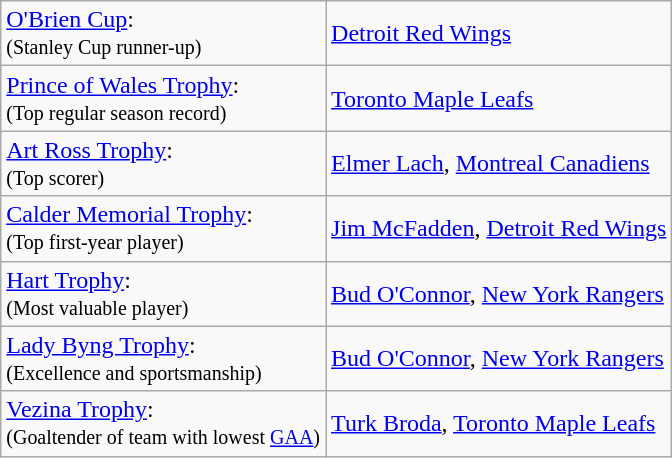<table class="wikitable">
<tr>
<td><a href='#'>O'Brien Cup</a>:<br><small>(Stanley Cup runner-up)</small></td>
<td><a href='#'>Detroit Red Wings</a></td>
</tr>
<tr>
<td><a href='#'>Prince of Wales Trophy</a>:<br><small>(Top regular season record)</small></td>
<td><a href='#'>Toronto Maple Leafs</a></td>
</tr>
<tr>
<td><a href='#'>Art Ross Trophy</a>:<br><small>(Top scorer)</small></td>
<td><a href='#'>Elmer Lach</a>, <a href='#'>Montreal Canadiens</a></td>
</tr>
<tr>
<td><a href='#'>Calder Memorial Trophy</a>:<br><small>(Top first-year player)</small></td>
<td><a href='#'>Jim McFadden</a>, <a href='#'>Detroit Red Wings</a></td>
</tr>
<tr>
<td><a href='#'>Hart Trophy</a>:<br><small>(Most valuable player)</small></td>
<td><a href='#'>Bud O'Connor</a>, <a href='#'>New York Rangers</a></td>
</tr>
<tr>
<td><a href='#'>Lady Byng Trophy</a>:<br><small>(Excellence and sportsmanship)</small></td>
<td><a href='#'>Bud O'Connor</a>, <a href='#'>New York Rangers</a></td>
</tr>
<tr>
<td><a href='#'>Vezina Trophy</a>:<br><small>(Goaltender of team with lowest <a href='#'>GAA</a>)</small></td>
<td><a href='#'>Turk Broda</a>, <a href='#'>Toronto Maple Leafs</a></td>
</tr>
</table>
